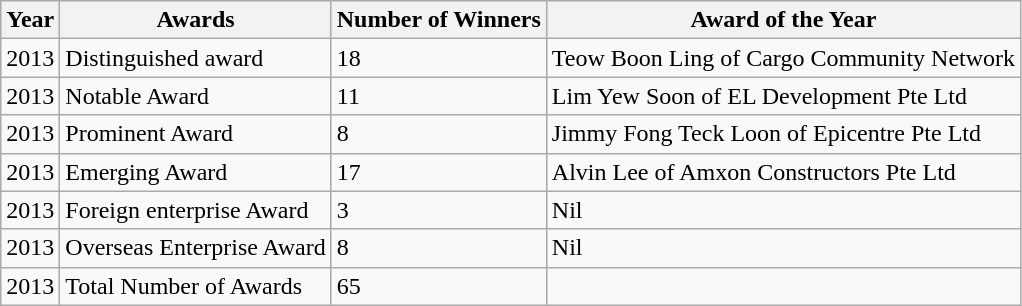<table class="wikitable">
<tr>
<th>Year</th>
<th>Awards</th>
<th>Number of Winners</th>
<th>Award of the Year</th>
</tr>
<tr>
<td>2013</td>
<td>Distinguished award</td>
<td>18</td>
<td>Teow Boon Ling of Cargo Community Network</td>
</tr>
<tr>
<td>2013</td>
<td>Notable Award</td>
<td>11</td>
<td>Lim Yew Soon of EL Development Pte Ltd</td>
</tr>
<tr>
<td>2013</td>
<td>Prominent Award</td>
<td>8</td>
<td>Jimmy Fong Teck Loon of Epicentre Pte Ltd</td>
</tr>
<tr>
<td>2013</td>
<td>Emerging Award</td>
<td>17</td>
<td>Alvin Lee of Amxon Constructors Pte Ltd</td>
</tr>
<tr>
<td>2013</td>
<td>Foreign enterprise Award</td>
<td>3</td>
<td>Nil</td>
</tr>
<tr>
<td>2013</td>
<td>Overseas Enterprise Award</td>
<td>8</td>
<td>Nil</td>
</tr>
<tr>
<td>2013</td>
<td>Total Number of Awards</td>
<td>65</td>
</tr>
</table>
